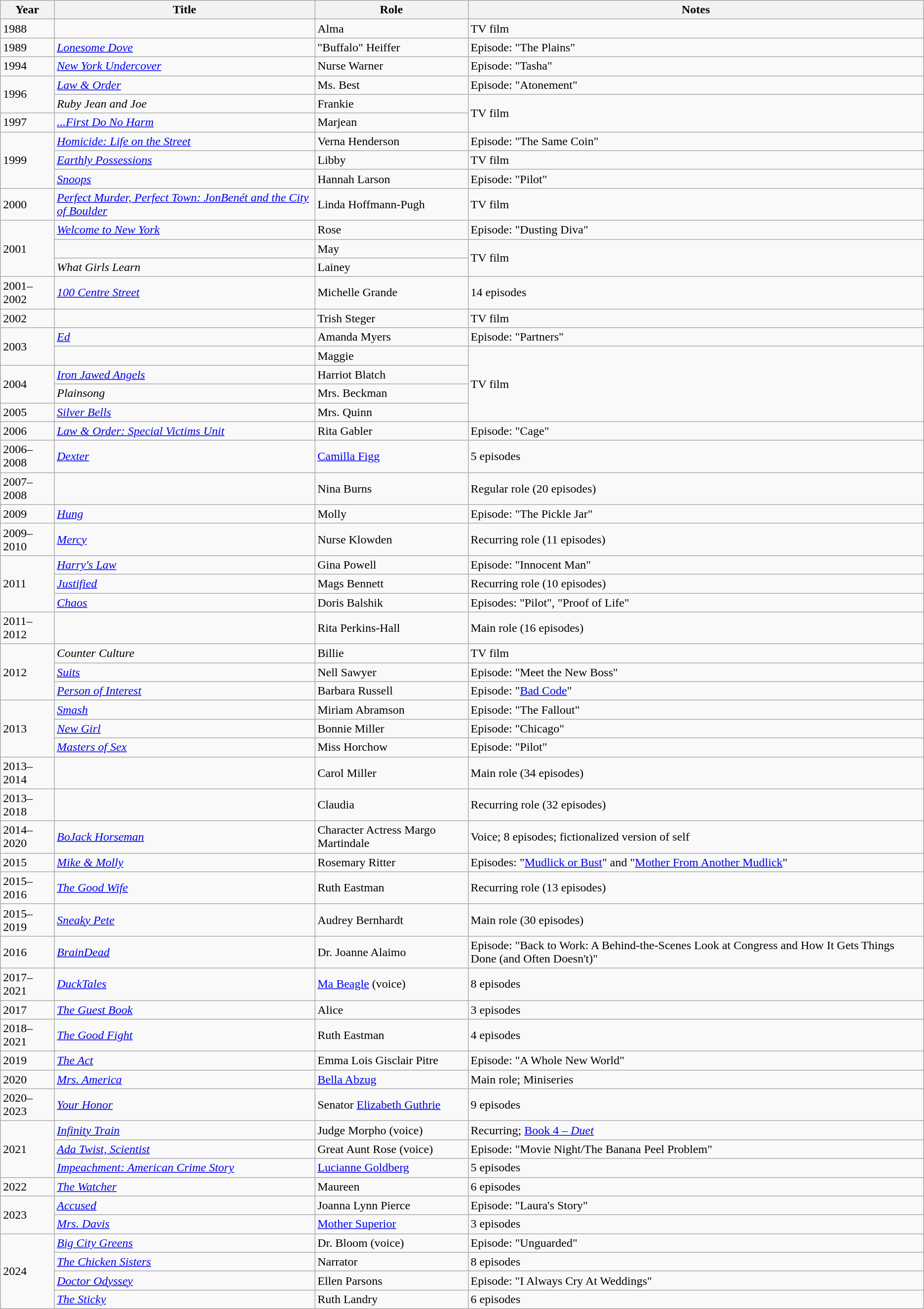<table class="wikitable sortable">
<tr>
<th>Year</th>
<th>Title</th>
<th>Role</th>
<th class="unsortable">Notes</th>
</tr>
<tr>
<td>1988</td>
<td><em></em></td>
<td>Alma</td>
<td>TV film</td>
</tr>
<tr>
<td>1989</td>
<td><em><a href='#'>Lonesome Dove</a></em></td>
<td>"Buffalo" Heiffer</td>
<td>Episode: "The Plains"</td>
</tr>
<tr>
<td>1994</td>
<td><em><a href='#'>New York Undercover</a></em></td>
<td>Nurse Warner</td>
<td>Episode: "Tasha"</td>
</tr>
<tr>
<td rowspan="2">1996</td>
<td><em><a href='#'>Law & Order</a></em></td>
<td>Ms. Best</td>
<td>Episode: "Atonement"</td>
</tr>
<tr>
<td><em>Ruby Jean and Joe</em></td>
<td>Frankie</td>
<td rowspan="2">TV film</td>
</tr>
<tr>
<td>1997</td>
<td><em><a href='#'>...First Do No Harm</a></em></td>
<td>Marjean</td>
</tr>
<tr>
<td rowspan="3">1999</td>
<td><em><a href='#'>Homicide: Life on the Street</a></em></td>
<td>Verna Henderson</td>
<td>Episode: "The Same Coin"</td>
</tr>
<tr>
<td><em><a href='#'>Earthly Possessions</a></em></td>
<td>Libby</td>
<td>TV film</td>
</tr>
<tr>
<td><em><a href='#'>Snoops</a></em></td>
<td>Hannah Larson</td>
<td>Episode: "Pilot"</td>
</tr>
<tr>
<td>2000</td>
<td><em><a href='#'>Perfect Murder, Perfect Town: JonBenét and the City of Boulder</a></em></td>
<td>Linda Hoffmann-Pugh</td>
<td>TV film</td>
</tr>
<tr>
<td rowspan="3">2001</td>
<td><em><a href='#'>Welcome to New York</a></em></td>
<td>Rose</td>
<td>Episode: "Dusting Diva"</td>
</tr>
<tr>
<td><em></em></td>
<td>May</td>
<td rowspan="2">TV film</td>
</tr>
<tr>
<td><em>What Girls Learn</em></td>
<td>Lainey</td>
</tr>
<tr>
<td>2001–2002</td>
<td><em><a href='#'>100 Centre Street</a></em></td>
<td>Michelle Grande</td>
<td>14 episodes</td>
</tr>
<tr>
<td>2002</td>
<td><em></em></td>
<td>Trish Steger</td>
<td>TV film</td>
</tr>
<tr>
<td rowspan="2">2003</td>
<td><em><a href='#'>Ed</a></em></td>
<td>Amanda Myers</td>
<td>Episode: "Partners"</td>
</tr>
<tr>
<td><em></em></td>
<td>Maggie</td>
<td rowspan="4">TV film</td>
</tr>
<tr>
<td rowspan="2">2004</td>
<td><em><a href='#'>Iron Jawed Angels</a></em></td>
<td>Harriot Blatch</td>
</tr>
<tr>
<td><em>Plainsong</em></td>
<td>Mrs. Beckman</td>
</tr>
<tr>
<td>2005</td>
<td><em><a href='#'>Silver Bells</a></em></td>
<td>Mrs. Quinn</td>
</tr>
<tr>
<td>2006</td>
<td><em><a href='#'>Law & Order: Special Victims Unit</a></em></td>
<td>Rita Gabler</td>
<td>Episode: "Cage"</td>
</tr>
<tr>
<td>2006–2008</td>
<td><em><a href='#'>Dexter</a></em></td>
<td><a href='#'>Camilla Figg</a></td>
<td>5 episodes</td>
</tr>
<tr>
<td>2007–2008</td>
<td><em></em></td>
<td>Nina Burns</td>
<td>Regular role (20 episodes)</td>
</tr>
<tr>
<td>2009</td>
<td><em><a href='#'>Hung</a></em></td>
<td>Molly</td>
<td>Episode: "The Pickle Jar"</td>
</tr>
<tr>
<td>2009–2010</td>
<td><em><a href='#'>Mercy</a></em></td>
<td>Nurse Klowden</td>
<td>Recurring role (11 episodes)</td>
</tr>
<tr>
<td rowspan="3">2011</td>
<td><em><a href='#'>Harry's Law</a></em></td>
<td>Gina Powell</td>
<td>Episode: "Innocent Man"</td>
</tr>
<tr>
<td><em><a href='#'>Justified</a></em></td>
<td>Mags Bennett</td>
<td>Recurring role (10 episodes)</td>
</tr>
<tr>
<td><em><a href='#'>Chaos</a></em></td>
<td>Doris Balshik</td>
<td>Episodes: "Pilot", "Proof of Life"</td>
</tr>
<tr>
<td>2011–2012</td>
<td><em></em></td>
<td>Rita Perkins-Hall</td>
<td>Main role (16 episodes)</td>
</tr>
<tr>
<td rowspan="3">2012</td>
<td><em>Counter Culture</em></td>
<td>Billie</td>
<td>TV film</td>
</tr>
<tr>
<td><em><a href='#'>Suits</a></em></td>
<td>Nell Sawyer</td>
<td>Episode: "Meet the New Boss"</td>
</tr>
<tr>
<td><em><a href='#'>Person of Interest</a></em></td>
<td>Barbara Russell</td>
<td>Episode: "<a href='#'>Bad Code</a>"</td>
</tr>
<tr>
<td rowspan="3">2013</td>
<td><em><a href='#'>Smash</a></em></td>
<td>Miriam Abramson</td>
<td>Episode: "The Fallout"</td>
</tr>
<tr>
<td><em><a href='#'>New Girl</a></em></td>
<td>Bonnie Miller</td>
<td>Episode: "Chicago"</td>
</tr>
<tr>
<td><em><a href='#'>Masters of Sex</a></em></td>
<td>Miss Horchow</td>
<td>Episode: "Pilot"</td>
</tr>
<tr>
<td>2013–2014</td>
<td><em></em></td>
<td>Carol Miller</td>
<td>Main role (34 episodes)</td>
</tr>
<tr>
<td>2013–2018</td>
<td><em></em></td>
<td>Claudia</td>
<td>Recurring role (32 episodes)</td>
</tr>
<tr>
<td>2014–2020</td>
<td><em><a href='#'>BoJack Horseman</a></em></td>
<td>Character Actress Margo Martindale</td>
<td>Voice; 8 episodes; fictionalized version of self</td>
</tr>
<tr>
<td>2015</td>
<td><em><a href='#'>Mike & Molly</a></em></td>
<td>Rosemary Ritter</td>
<td>Episodes: "<a href='#'>Mudlick or Bust</a>" and "<a href='#'>Mother From Another Mudlick</a>"</td>
</tr>
<tr>
<td>2015–2016</td>
<td><em><a href='#'>The Good Wife</a></em></td>
<td>Ruth Eastman</td>
<td>Recurring role (13 episodes)</td>
</tr>
<tr>
<td>2015–2019</td>
<td><em><a href='#'>Sneaky Pete</a></em></td>
<td>Audrey Bernhardt</td>
<td>Main role (30 episodes)</td>
</tr>
<tr>
<td>2016</td>
<td><em><a href='#'>BrainDead</a></em></td>
<td>Dr. Joanne Alaimo</td>
<td>Episode: "Back to Work: A Behind-the-Scenes Look at Congress and How It Gets Things Done (and Often Doesn't)"</td>
</tr>
<tr>
<td>2017–2021</td>
<td><em><a href='#'>DuckTales</a></em></td>
<td><a href='#'>Ma Beagle</a> (voice)</td>
<td>8 episodes</td>
</tr>
<tr>
<td>2017</td>
<td><em><a href='#'>The Guest Book</a></em></td>
<td>Alice</td>
<td>3 episodes</td>
</tr>
<tr>
<td>2018–2021</td>
<td><em><a href='#'>The Good Fight</a></em></td>
<td>Ruth Eastman</td>
<td>4 episodes</td>
</tr>
<tr>
<td>2019</td>
<td><em><a href='#'>The Act</a></em></td>
<td>Emma Lois Gisclair Pitre</td>
<td>Episode: "A Whole New World"</td>
</tr>
<tr>
<td>2020</td>
<td><em><a href='#'>Mrs. America</a></em></td>
<td><a href='#'>Bella Abzug</a></td>
<td>Main role; Miniseries</td>
</tr>
<tr>
<td>2020–2023</td>
<td><em><a href='#'>Your Honor</a></em></td>
<td>Senator <a href='#'>Elizabeth Guthrie</a></td>
<td>9 episodes</td>
</tr>
<tr>
<td rowspan="3">2021</td>
<td><em><a href='#'>Infinity Train</a></em></td>
<td>Judge Morpho (voice)</td>
<td>Recurring; <a href='#'>Book 4 – <em>Duet</em></a></td>
</tr>
<tr>
<td><em><a href='#'>Ada Twist, Scientist</a></em></td>
<td>Great Aunt Rose (voice)</td>
<td>Episode: "Movie Night/The Banana Peel Problem"</td>
</tr>
<tr>
<td><em><a href='#'>Impeachment: American Crime Story</a></em></td>
<td><a href='#'>Lucianne Goldberg</a></td>
<td>5 episodes</td>
</tr>
<tr>
<td>2022</td>
<td><em><a href='#'>The Watcher</a></em></td>
<td>Maureen</td>
<td>6 episodes</td>
</tr>
<tr>
<td rowspan="2">2023</td>
<td><em><a href='#'>Accused</a></em></td>
<td>Joanna Lynn Pierce</td>
<td>Episode: "Laura's Story"</td>
</tr>
<tr>
<td><em><a href='#'>Mrs. Davis</a></em></td>
<td><a href='#'>Mother Superior</a></td>
<td>3 episodes</td>
</tr>
<tr>
<td rowspan="4">2024</td>
<td><em><a href='#'>Big City Greens</a></em></td>
<td>Dr. Bloom (voice)</td>
<td>Episode: "Unguarded"</td>
</tr>
<tr>
<td><em><a href='#'>The Chicken Sisters</a></em></td>
<td>Narrator</td>
<td>8 episodes</td>
</tr>
<tr>
<td><em><a href='#'>Doctor Odyssey</a></em></td>
<td>Ellen Parsons</td>
<td>Episode: "I Always Cry At Weddings"</td>
</tr>
<tr>
<td><em><a href='#'>The Sticky</a></em></td>
<td>Ruth Landry</td>
<td>6 episodes</td>
</tr>
</table>
